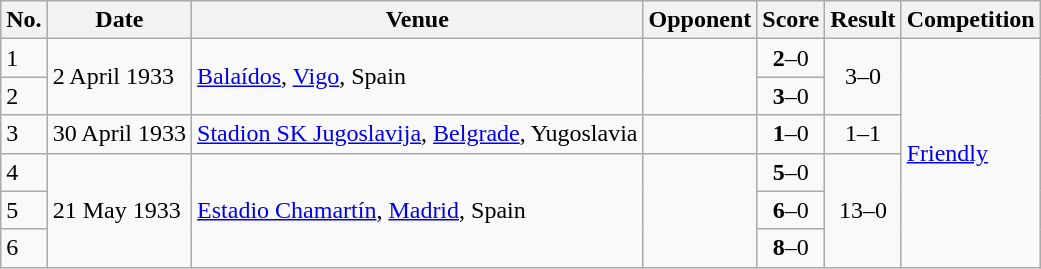<table class="wikitable sortable plainrowheaders">
<tr>
<th scope=col>No.</th>
<th scope=col>Date</th>
<th scope=col>Venue</th>
<th scope=col>Opponent</th>
<th scope=col>Score</th>
<th scope=col>Result</th>
<th scope=col>Competition</th>
</tr>
<tr>
<td>1</td>
<td rowspan="2">2 April 1933</td>
<td rowspan="2"><a href='#'>Balaídos</a>, <a href='#'>Vigo</a>, Spain</td>
<td rowspan="2"></td>
<td align=center><strong>2</strong>–0</td>
<td rowspan="2" style="text-align:center">3–0</td>
<td rowspan="6"><a href='#'>Friendly</a></td>
</tr>
<tr>
<td>2</td>
<td align=center><strong>3</strong>–0</td>
</tr>
<tr>
<td>3</td>
<td rowspan="1">30 April 1933</td>
<td rowspan="1"><a href='#'>Stadion SK Jugoslavija</a>, <a href='#'>Belgrade</a>, Yugoslavia</td>
<td rowspan="1"></td>
<td align=center><strong>1</strong>–0</td>
<td rowspan="1" style="text-align:center">1–1</td>
</tr>
<tr>
<td>4</td>
<td rowspan="3">21 May 1933</td>
<td rowspan="3"><a href='#'>Estadio Chamartín</a>, <a href='#'>Madrid</a>, Spain</td>
<td rowspan="3"></td>
<td align=center><strong>5</strong>–0</td>
<td rowspan="3" style="text-align:center">13–0</td>
</tr>
<tr>
<td>5</td>
<td align=center><strong>6</strong>–0</td>
</tr>
<tr>
<td>6</td>
<td align=center><strong>8</strong>–0</td>
</tr>
</table>
